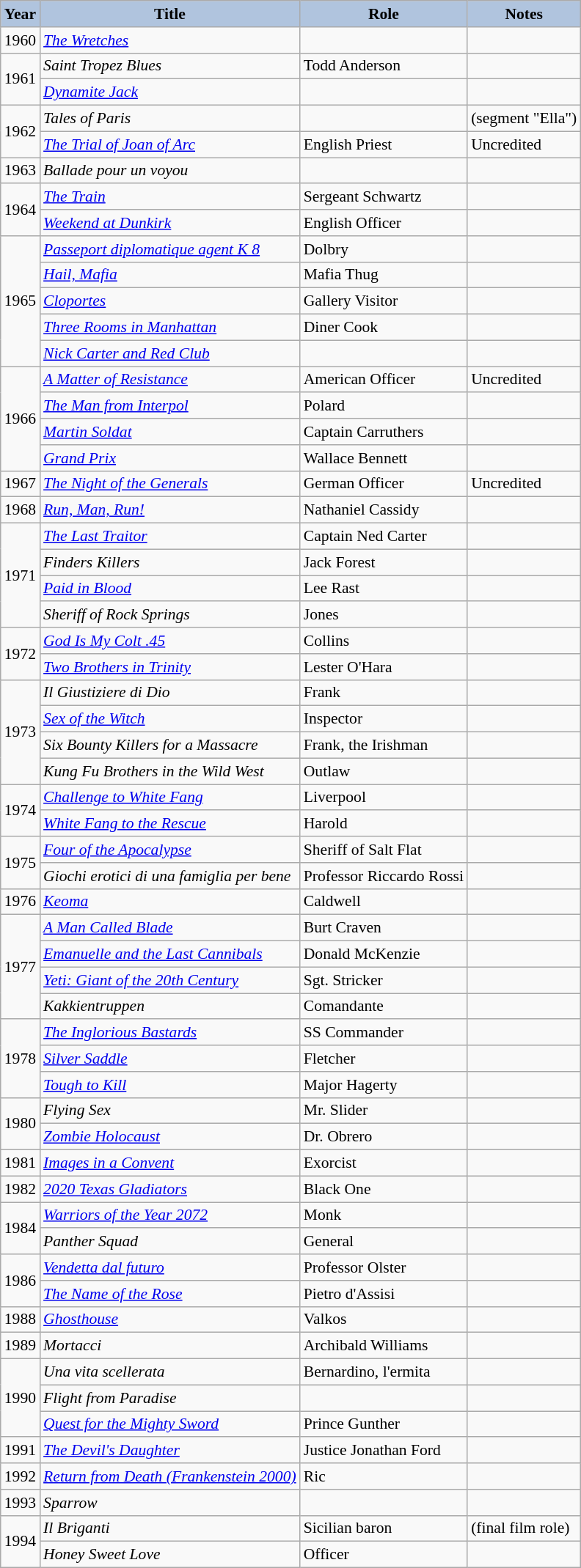<table class="wikitable" style="font-size:90%">
<tr style="text-align:center;">
<th style="background:#B0C4DE;">Year</th>
<th style="background:#B0C4DE;">Title</th>
<th style="background:#B0C4DE;">Role</th>
<th style="background:#B0C4DE;">Notes</th>
</tr>
<tr>
<td>1960</td>
<td><em><a href='#'>The Wretches</a></em></td>
<td></td>
<td></td>
</tr>
<tr>
<td rowspan="2">1961</td>
<td><em>Saint Tropez Blues</em></td>
<td>Todd Anderson</td>
<td></td>
</tr>
<tr>
<td><em><a href='#'>Dynamite Jack</a></em></td>
<td></td>
<td></td>
</tr>
<tr>
<td rowspan="2">1962</td>
<td><em>Tales of Paris</em></td>
<td></td>
<td>(segment "Ella")</td>
</tr>
<tr>
<td><em><a href='#'>The Trial of Joan of Arc</a></em></td>
<td>English Priest</td>
<td>Uncredited</td>
</tr>
<tr>
<td>1963</td>
<td><em>Ballade pour un voyou</em></td>
<td></td>
<td></td>
</tr>
<tr>
<td rowspan="2">1964</td>
<td><em><a href='#'>The Train</a></em></td>
<td>Sergeant Schwartz</td>
<td></td>
</tr>
<tr>
<td><em><a href='#'>Weekend at Dunkirk</a></em></td>
<td>English Officer</td>
<td></td>
</tr>
<tr>
<td rowspan="5">1965</td>
<td><em><a href='#'>Passeport diplomatique agent K 8</a></em></td>
<td>Dolbry</td>
<td></td>
</tr>
<tr>
<td><em><a href='#'>Hail, Mafia</a></em></td>
<td>Mafia Thug</td>
<td></td>
</tr>
<tr>
<td><em><a href='#'>Cloportes</a></em></td>
<td>Gallery Visitor</td>
<td></td>
</tr>
<tr>
<td><em><a href='#'>Three Rooms in Manhattan</a></em></td>
<td>Diner Cook</td>
<td></td>
</tr>
<tr>
<td><em><a href='#'>Nick Carter and Red Club</a></em></td>
<td></td>
<td></td>
</tr>
<tr>
<td rowspan="4">1966</td>
<td><em><a href='#'>A Matter of Resistance</a></em></td>
<td>American Officer</td>
<td>Uncredited</td>
</tr>
<tr>
<td><em><a href='#'>The Man from Interpol</a></em></td>
<td>Polard</td>
<td></td>
</tr>
<tr>
<td><em><a href='#'>Martin Soldat</a></em></td>
<td>Captain Carruthers</td>
<td></td>
</tr>
<tr>
<td><em><a href='#'>Grand Prix</a></em></td>
<td>Wallace Bennett</td>
<td></td>
</tr>
<tr>
<td>1967</td>
<td><em><a href='#'>The Night of the Generals</a></em></td>
<td>German Officer</td>
<td>Uncredited</td>
</tr>
<tr>
<td>1968</td>
<td><em><a href='#'>Run, Man, Run!</a></em></td>
<td>Nathaniel Cassidy</td>
<td></td>
</tr>
<tr>
<td rowspan="4">1971</td>
<td><em><a href='#'>The Last Traitor</a></em></td>
<td>Captain Ned Carter</td>
<td></td>
</tr>
<tr>
<td><em>Finders Killers</em></td>
<td>Jack Forest</td>
<td></td>
</tr>
<tr>
<td><em><a href='#'>Paid in Blood</a></em></td>
<td>Lee Rast</td>
<td></td>
</tr>
<tr>
<td><em>Sheriff of Rock Springs</em></td>
<td>Jones</td>
<td></td>
</tr>
<tr>
<td rowspan="2">1972</td>
<td><em><a href='#'>God Is My Colt .45</a></em></td>
<td>Collins</td>
<td></td>
</tr>
<tr>
<td><em><a href='#'>Two Brothers in Trinity</a></em></td>
<td>Lester O'Hara</td>
<td></td>
</tr>
<tr>
<td rowspan="4">1973</td>
<td><em>Il Giustiziere di Dio</em></td>
<td>Frank</td>
<td></td>
</tr>
<tr>
<td><em><a href='#'>Sex of the Witch</a></em></td>
<td>Inspector</td>
<td></td>
</tr>
<tr>
<td><em>Six Bounty Killers for a Massacre</em></td>
<td>Frank, the Irishman</td>
<td></td>
</tr>
<tr>
<td><em>Kung Fu Brothers in the Wild West</em></td>
<td>Outlaw</td>
<td></td>
</tr>
<tr>
<td rowspan="2">1974</td>
<td><em><a href='#'>Challenge to White Fang</a></em></td>
<td>Liverpool</td>
<td></td>
</tr>
<tr>
<td><em><a href='#'>White Fang to the Rescue</a></em></td>
<td>Harold</td>
<td></td>
</tr>
<tr>
<td rowspan="2">1975</td>
<td><em><a href='#'>Four of the Apocalypse</a></em></td>
<td>Sheriff of Salt Flat</td>
<td></td>
</tr>
<tr>
<td><em>Giochi erotici di una famiglia per bene</em></td>
<td>Professor Riccardo Rossi</td>
<td></td>
</tr>
<tr>
<td>1976</td>
<td><em><a href='#'>Keoma</a></em></td>
<td>Caldwell</td>
<td></td>
</tr>
<tr>
<td rowspan="4">1977</td>
<td><em><a href='#'>A Man Called Blade</a></em></td>
<td>Burt Craven</td>
<td></td>
</tr>
<tr>
<td><em><a href='#'>Emanuelle and the Last Cannibals</a></em></td>
<td>Donald McKenzie</td>
<td></td>
</tr>
<tr>
<td><em><a href='#'>Yeti: Giant of the 20th Century</a></em></td>
<td>Sgt. Stricker</td>
<td></td>
</tr>
<tr>
<td><em>Kakkientruppen</em></td>
<td>Comandante</td>
<td></td>
</tr>
<tr>
<td rowspan="3">1978</td>
<td><em><a href='#'>The Inglorious Bastards</a></em></td>
<td>SS Commander</td>
<td></td>
</tr>
<tr>
<td><em><a href='#'>Silver Saddle</a></em></td>
<td>Fletcher</td>
<td></td>
</tr>
<tr>
<td><em><a href='#'>Tough to Kill</a></em></td>
<td>Major Hagerty</td>
<td></td>
</tr>
<tr>
<td rowspan="2">1980</td>
<td><em>Flying Sex</em></td>
<td>Mr. Slider</td>
<td></td>
</tr>
<tr>
<td><em><a href='#'>Zombie Holocaust</a></em></td>
<td>Dr. Obrero</td>
<td></td>
</tr>
<tr>
<td>1981</td>
<td><em><a href='#'>Images in a Convent</a></em></td>
<td>Exorcist</td>
<td></td>
</tr>
<tr>
<td>1982</td>
<td><em><a href='#'>2020 Texas Gladiators</a></em></td>
<td>Black One</td>
<td></td>
</tr>
<tr>
<td rowspan="2">1984</td>
<td><em><a href='#'>Warriors of the Year 2072</a></em></td>
<td>Monk</td>
<td></td>
</tr>
<tr>
<td><em>Panther Squad</em></td>
<td>General</td>
<td></td>
</tr>
<tr>
<td rowspan="2">1986</td>
<td><em><a href='#'>Vendetta dal futuro</a></em></td>
<td>Professor Olster</td>
<td></td>
</tr>
<tr>
<td><em><a href='#'>The Name of the Rose</a></em></td>
<td>Pietro d'Assisi</td>
<td></td>
</tr>
<tr>
<td>1988</td>
<td><em><a href='#'>Ghosthouse</a></em></td>
<td>Valkos</td>
<td></td>
</tr>
<tr>
<td>1989</td>
<td><em>Mortacci</em></td>
<td>Archibald Williams</td>
<td></td>
</tr>
<tr>
<td rowspan="3">1990</td>
<td><em>Una vita scellerata</em></td>
<td>Bernardino, l'ermita</td>
<td></td>
</tr>
<tr>
<td><em>Flight from Paradise</em></td>
<td></td>
<td></td>
</tr>
<tr>
<td><em><a href='#'>Quest for the Mighty Sword</a></em></td>
<td>Prince Gunther</td>
<td></td>
</tr>
<tr>
<td>1991</td>
<td><em><a href='#'>The Devil's Daughter</a></em></td>
<td>Justice Jonathan Ford</td>
<td></td>
</tr>
<tr>
<td>1992</td>
<td><em><a href='#'>Return from Death (Frankenstein 2000)</a></em></td>
<td>Ric</td>
<td></td>
</tr>
<tr>
<td>1993</td>
<td><em>Sparrow</em></td>
<td></td>
<td></td>
</tr>
<tr>
<td rowspan="2">1994</td>
<td><em>Il Briganti</em></td>
<td>Sicilian baron</td>
<td>(final film role)</td>
</tr>
<tr>
<td><em>Honey Sweet Love</em></td>
<td>Officer</td>
<td></td>
</tr>
</table>
